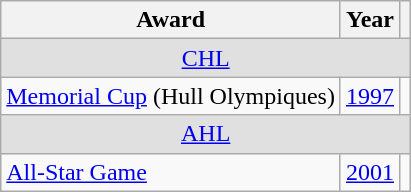<table class="wikitable">
<tr>
<th>Award</th>
<th>Year</th>
<th></th>
</tr>
<tr ALIGN="center" bgcolor="#e0e0e0">
<td colspan="3"><a href='#'>CHL</a></td>
</tr>
<tr>
<td><a href='#'>Memorial Cup</a> (Hull Olympiques)</td>
<td><a href='#'>1997</a></td>
<td></td>
</tr>
<tr ALIGN="center" bgcolor="#e0e0e0">
<td colspan="3"><a href='#'>AHL</a></td>
</tr>
<tr>
<td><a href='#'>All-Star Game</a></td>
<td><a href='#'>2001</a></td>
<td></td>
</tr>
</table>
